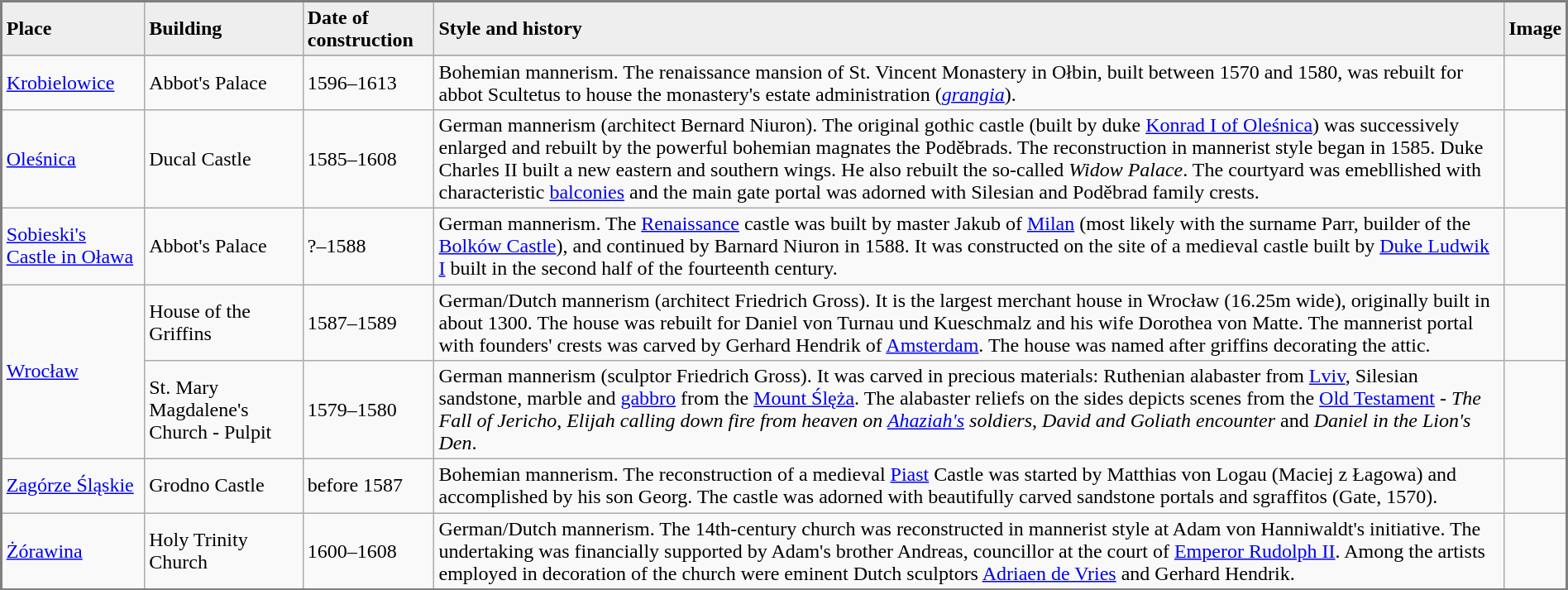<table class="wikitable" style="border: 2px solid gray; border-collapse: collapse;" width="100%">
<tr>
<td bgcolor="#EEEEEE"><strong>Place</strong></td>
<td bgcolor="#EEEEEE"><strong>Building</strong></td>
<td bgcolor="#EEEEEE"><strong>Date of construction</strong></td>
<td bgcolor="#EEEEEE"><strong>Style and history</strong></td>
<td bgcolor="#EEEEEE"><strong>Image</strong></td>
</tr>
<tr>
</tr>
<tr>
<td><a href='#'>Krobielowice</a></td>
<td>Abbot's Palace</td>
<td>1596–1613</td>
<td>Bohemian mannerism. The renaissance mansion of St. Vincent Monastery in Ołbin, built between 1570 and 1580, was rebuilt for abbot Scultetus to house the monastery's estate administration (<em><a href='#'>grangia</a></em>).</td>
<td></td>
</tr>
<tr>
<td><a href='#'>Oleśnica</a></td>
<td>Ducal Castle</td>
<td>1585–1608</td>
<td>German mannerism (architect Bernard Niuron). The original gothic castle (built by duke <a href='#'>Konrad I of Oleśnica</a>) was successively enlarged and rebuilt by the powerful bohemian magnates the Poděbrads. The reconstruction in mannerist style began in 1585. Duke Charles II built a new eastern and southern wings. He also rebuilt the so-called <em>Widow Palace</em>. The courtyard was emebllished with characteristic <a href='#'>balconies</a> and the main gate portal was adorned with Silesian and Poděbrad family crests.</td>
<td></td>
</tr>
<tr>
<td><a href='#'>Sobieski's Castle in Oława</a></td>
<td>Abbot's Palace</td>
<td>?–1588</td>
<td>German mannerism. The <a href='#'>Renaissance</a> castle was built by master Jakub of <a href='#'>Milan</a> (most likely with the surname Parr, builder of the <a href='#'>Bolków Castle</a>), and continued by Barnard Niuron in 1588.   It was constructed on the site of a medieval castle  built by <a href='#'>Duke Ludwik I</a> built in the second half of the fourteenth century.</td>
<td></td>
</tr>
<tr>
<td rowspan=2><a href='#'>Wrocław</a></td>
<td>House of the Griffins</td>
<td>1587–1589</td>
<td>German/Dutch mannerism (architect Friedrich Gross). It is the largest merchant house in Wrocław (16.25m wide), originally built in about 1300. The house was rebuilt for Daniel von Turnau und Kueschmalz and his wife Dorothea von Matte. The mannerist portal with founders' crests was carved by Gerhard Hendrik of <a href='#'>Amsterdam</a>. The house was named after griffins decorating the attic.</td>
<td></td>
</tr>
<tr>
<td>St. Mary Magdalene's Church - Pulpit</td>
<td>1579–1580</td>
<td>German mannerism (sculptor Friedrich Gross). It was carved in precious materials: Ruthenian alabaster from <a href='#'>Lviv</a>, Silesian sandstone, marble and <a href='#'>gabbro</a> from the <a href='#'>Mount Ślęża</a>. The alabaster reliefs on the sides depicts scenes from the <a href='#'>Old Testament</a> - <em>The Fall of Jericho</em>, <em>Elijah calling down fire from heaven on <a href='#'>Ahaziah's</a> soldiers</em>, <em>David and Goliath encounter</em> and <em>Daniel in the Lion's Den</em>.</td>
<td></td>
</tr>
<tr>
<td><a href='#'>Zagórze Śląskie</a></td>
<td>Grodno Castle</td>
<td>before 1587</td>
<td>Bohemian mannerism. The reconstruction of a medieval <a href='#'>Piast</a> Castle was started by Matthias von Logau (Maciej z Łagowa) and accomplished by his son Georg. The castle was adorned with beautifully carved sandstone portals and sgraffitos (Gate, 1570).</td>
<td></td>
</tr>
<tr>
<td><a href='#'>Żórawina</a></td>
<td>Holy Trinity Church</td>
<td>1600–1608</td>
<td>German/Dutch mannerism. The 14th-century church was reconstructed in mannerist style at Adam von Hanniwaldt's initiative. The undertaking was financially supported by Adam's brother Andreas, councillor at the court of <a href='#'>Emperor Rudolph II</a>. Among the artists employed in decoration of the church were eminent Dutch sculptors <a href='#'>Adriaen de Vries</a> and Gerhard Hendrik.</td>
<td></td>
</tr>
<tr>
</tr>
</table>
